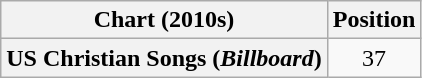<table class="wikitable plainrowheaders" style="text-align:center">
<tr>
<th scope="col">Chart (2010s)</th>
<th scope="col">Position</th>
</tr>
<tr>
<th scope="row">US Christian Songs (<em>Billboard</em>)</th>
<td>37</td>
</tr>
</table>
